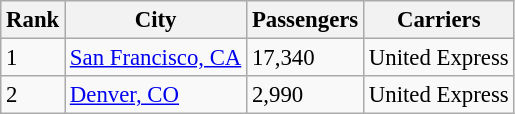<table class="wikitable sortable" style="font-size: 95%;">
<tr>
<th>Rank</th>
<th>City</th>
<th>Passengers</th>
<th>Carriers</th>
</tr>
<tr>
<td>1</td>
<td><a href='#'>San Francisco, CA</a></td>
<td>17,340</td>
<td>United Express</td>
</tr>
<tr>
<td>2</td>
<td><a href='#'>Denver, CO</a></td>
<td>2,990</td>
<td>United Express</td>
</tr>
</table>
